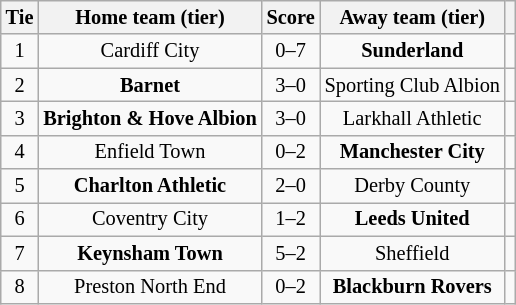<table class="wikitable" style="text-align:center; font-size:85%">
<tr>
<th>Tie</th>
<th>Home team (tier)</th>
<th>Score</th>
<th>Away team (tier)</th>
<th></th>
</tr>
<tr>
<td align="center">1</td>
<td>Cardiff City</td>
<td align="center">0–7</td>
<td><strong>Sunderland</strong></td>
<td></td>
</tr>
<tr>
<td align="center">2</td>
<td><strong>Barnet</strong></td>
<td align="center">3–0</td>
<td>Sporting Club Albion</td>
<td></td>
</tr>
<tr>
<td align="center">3</td>
<td><strong>Brighton & Hove Albion</strong></td>
<td align="center">3–0</td>
<td>Larkhall Athletic</td>
<td></td>
</tr>
<tr>
<td align="center">4</td>
<td>Enfield Town</td>
<td align="center">0–2</td>
<td><strong>Manchester City</strong></td>
<td></td>
</tr>
<tr>
<td align="center">5</td>
<td><strong>Charlton Athletic</strong></td>
<td align="center">2–0</td>
<td>Derby County</td>
<td></td>
</tr>
<tr>
<td align="center">6</td>
<td>Coventry City</td>
<td align="center">1–2</td>
<td><strong>Leeds United</strong></td>
<td></td>
</tr>
<tr>
<td align="center">7</td>
<td><strong>Keynsham Town</strong></td>
<td align="center">5–2</td>
<td>Sheffield</td>
<td></td>
</tr>
<tr>
<td align="center">8</td>
<td>Preston North End</td>
<td align="center">0–2</td>
<td><strong>Blackburn Rovers</strong></td>
<td></td>
</tr>
</table>
